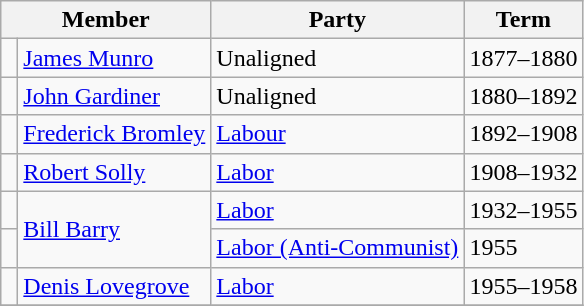<table class="wikitable">
<tr>
<th colspan="2">Member</th>
<th>Party</th>
<th>Term</th>
</tr>
<tr>
<td> </td>
<td><a href='#'>James Munro</a></td>
<td>Unaligned</td>
<td>1877–1880</td>
</tr>
<tr>
<td> </td>
<td><a href='#'>John Gardiner</a></td>
<td>Unaligned</td>
<td>1880–1892</td>
</tr>
<tr>
<td> </td>
<td><a href='#'>Frederick Bromley</a></td>
<td><a href='#'>Labour</a></td>
<td>1892–1908</td>
</tr>
<tr>
<td> </td>
<td><a href='#'>Robert Solly</a></td>
<td><a href='#'>Labor</a></td>
<td>1908–1932</td>
</tr>
<tr>
<td> </td>
<td rowspan=2><a href='#'>Bill Barry</a></td>
<td><a href='#'>Labor</a></td>
<td>1932–1955</td>
</tr>
<tr>
<td> </td>
<td><a href='#'>Labor (Anti-Communist)</a></td>
<td>1955</td>
</tr>
<tr>
<td> </td>
<td><a href='#'>Denis Lovegrove</a></td>
<td><a href='#'>Labor</a></td>
<td>1955–1958</td>
</tr>
<tr>
</tr>
</table>
